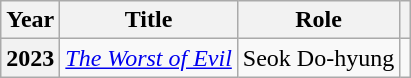<table class="wikitable plainrowheaders">
<tr>
<th scope="col">Year</th>
<th scope="col">Title</th>
<th scope="col">Role</th>
<th scope="col" class="unsortable"></th>
</tr>
<tr>
<th scope="row">2023</th>
<td><em><a href='#'>The Worst of Evil</a></em></td>
<td>Seok Do-hyung</td>
<td></td>
</tr>
</table>
